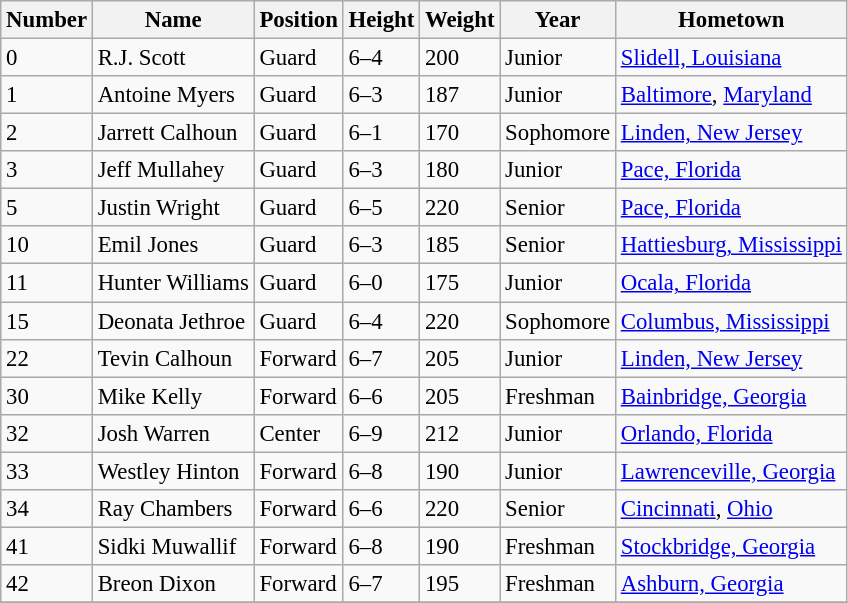<table class="wikitable" style="font-size: 95%;">
<tr>
<th>Number</th>
<th>Name</th>
<th>Position</th>
<th>Height</th>
<th>Weight</th>
<th>Year</th>
<th>Hometown</th>
</tr>
<tr>
<td>0</td>
<td>R.J. Scott</td>
<td>Guard</td>
<td>6–4</td>
<td>200</td>
<td>Junior</td>
<td><a href='#'>Slidell, Louisiana</a></td>
</tr>
<tr>
<td>1</td>
<td>Antoine Myers</td>
<td>Guard</td>
<td>6–3</td>
<td>187</td>
<td>Junior</td>
<td><a href='#'>Baltimore</a>, <a href='#'>Maryland</a></td>
</tr>
<tr>
<td>2</td>
<td>Jarrett Calhoun</td>
<td>Guard</td>
<td>6–1</td>
<td>170</td>
<td>Sophomore</td>
<td><a href='#'>Linden, New Jersey</a></td>
</tr>
<tr>
<td>3</td>
<td>Jeff Mullahey</td>
<td>Guard</td>
<td>6–3</td>
<td>180</td>
<td>Junior</td>
<td><a href='#'>Pace, Florida</a></td>
</tr>
<tr>
<td>5</td>
<td>Justin Wright</td>
<td>Guard</td>
<td>6–5</td>
<td>220</td>
<td>Senior</td>
<td><a href='#'>Pace, Florida</a></td>
</tr>
<tr>
<td>10</td>
<td>Emil Jones</td>
<td>Guard</td>
<td>6–3</td>
<td>185</td>
<td>Senior</td>
<td><a href='#'>Hattiesburg, Mississippi</a></td>
</tr>
<tr>
<td>11</td>
<td>Hunter Williams</td>
<td>Guard</td>
<td>6–0</td>
<td>175</td>
<td>Junior</td>
<td><a href='#'>Ocala, Florida</a></td>
</tr>
<tr>
<td>15</td>
<td>Deonata Jethroe</td>
<td>Guard</td>
<td>6–4</td>
<td>220</td>
<td>Sophomore</td>
<td><a href='#'>Columbus, Mississippi</a></td>
</tr>
<tr>
<td>22</td>
<td>Tevin Calhoun</td>
<td>Forward</td>
<td>6–7</td>
<td>205</td>
<td>Junior</td>
<td><a href='#'>Linden, New Jersey</a></td>
</tr>
<tr>
<td>30</td>
<td>Mike Kelly</td>
<td>Forward</td>
<td>6–6</td>
<td>205</td>
<td>Freshman</td>
<td><a href='#'>Bainbridge, Georgia</a></td>
</tr>
<tr>
<td>32</td>
<td>Josh Warren</td>
<td>Center</td>
<td>6–9</td>
<td>212</td>
<td>Junior</td>
<td><a href='#'>Orlando, Florida</a></td>
</tr>
<tr>
<td>33</td>
<td>Westley Hinton</td>
<td>Forward</td>
<td>6–8</td>
<td>190</td>
<td>Junior</td>
<td><a href='#'>Lawrenceville, Georgia</a></td>
</tr>
<tr>
<td>34</td>
<td>Ray Chambers</td>
<td>Forward</td>
<td>6–6</td>
<td>220</td>
<td>Senior</td>
<td><a href='#'>Cincinnati</a>, <a href='#'>Ohio</a></td>
</tr>
<tr>
<td>41</td>
<td>Sidki Muwallif</td>
<td>Forward</td>
<td>6–8</td>
<td>190</td>
<td>Freshman</td>
<td><a href='#'>Stockbridge, Georgia</a></td>
</tr>
<tr>
<td>42</td>
<td>Breon Dixon</td>
<td>Forward</td>
<td>6–7</td>
<td>195</td>
<td>Freshman</td>
<td><a href='#'>Ashburn, Georgia</a></td>
</tr>
<tr>
</tr>
</table>
